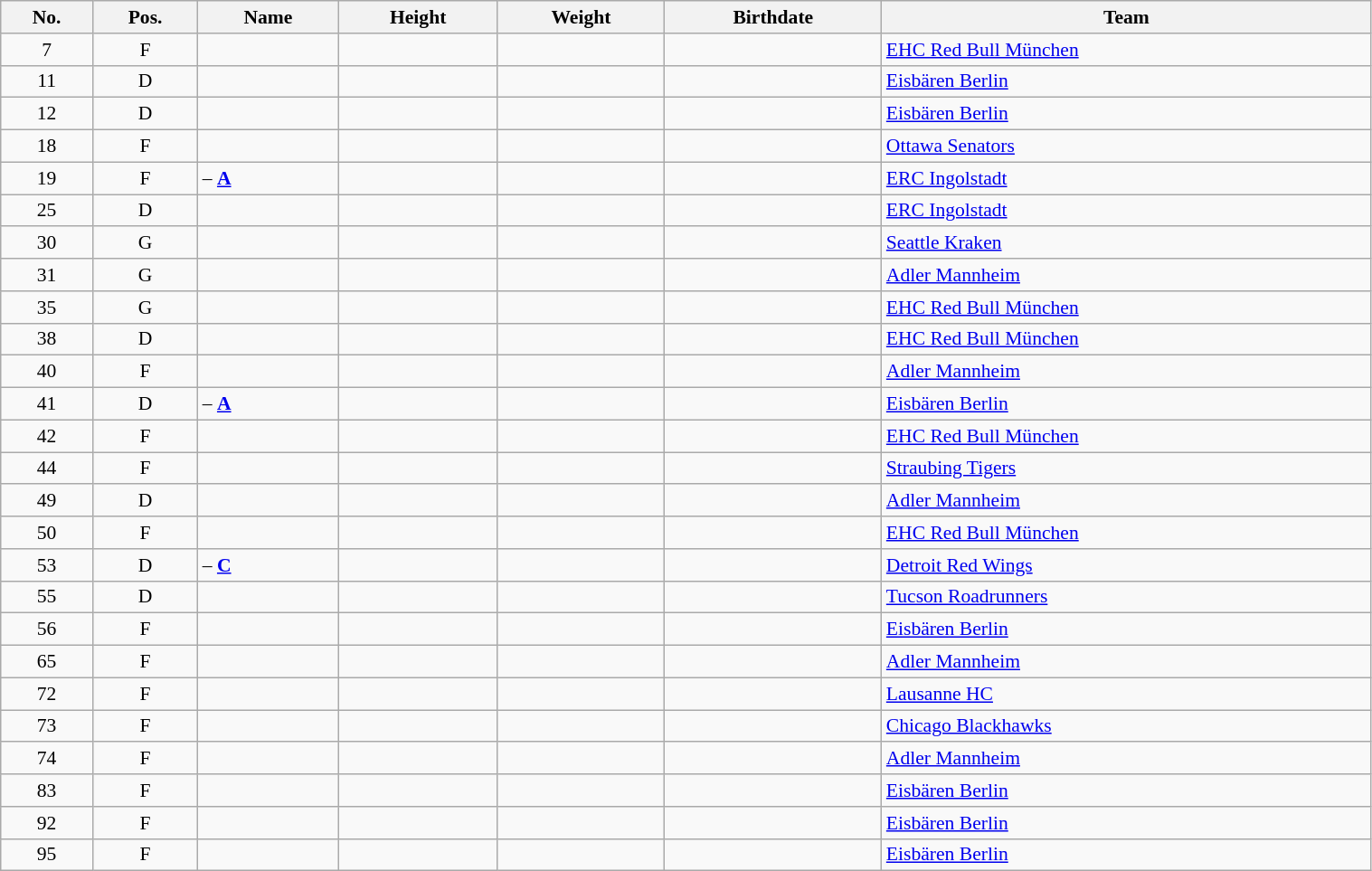<table width="80%" class="wikitable sortable" style="font-size: 90%; text-align: center;">
<tr>
<th>No.</th>
<th>Pos.</th>
<th>Name</th>
<th>Height</th>
<th>Weight</th>
<th>Birthdate</th>
<th>Team</th>
</tr>
<tr>
<td>7</td>
<td>F</td>
<td align="left"></td>
<td></td>
<td></td>
<td></td>
<td style="text-align:left;"> <a href='#'>EHC Red Bull München</a></td>
</tr>
<tr>
<td>11</td>
<td>D</td>
<td align="left"></td>
<td></td>
<td></td>
<td></td>
<td style="text-align:left;"> <a href='#'>Eisbären Berlin</a></td>
</tr>
<tr>
<td>12</td>
<td>D</td>
<td align="left"></td>
<td></td>
<td></td>
<td></td>
<td style="text-align:left;"> <a href='#'>Eisbären Berlin</a></td>
</tr>
<tr>
<td>18</td>
<td>F</td>
<td align="left"></td>
<td></td>
<td></td>
<td></td>
<td style="text-align:left;"> <a href='#'>Ottawa Senators</a></td>
</tr>
<tr>
<td>19</td>
<td>F</td>
<td align="left"> – <strong><a href='#'>A</a></strong></td>
<td></td>
<td></td>
<td></td>
<td style="text-align:left;"> <a href='#'>ERC Ingolstadt</a></td>
</tr>
<tr>
<td>25</td>
<td>D</td>
<td align="left"></td>
<td></td>
<td></td>
<td></td>
<td style="text-align:left;"> <a href='#'>ERC Ingolstadt</a></td>
</tr>
<tr>
<td>30</td>
<td>G</td>
<td align="left"></td>
<td></td>
<td></td>
<td></td>
<td style="text-align:left;"> <a href='#'>Seattle Kraken</a></td>
</tr>
<tr>
<td>31</td>
<td>G</td>
<td align="left"></td>
<td></td>
<td></td>
<td></td>
<td style="text-align:left;"> <a href='#'>Adler Mannheim</a></td>
</tr>
<tr>
<td>35</td>
<td>G</td>
<td align="left"></td>
<td></td>
<td></td>
<td></td>
<td style="text-align:left;"> <a href='#'>EHC Red Bull München</a></td>
</tr>
<tr>
<td>38</td>
<td>D</td>
<td align="left"></td>
<td></td>
<td></td>
<td></td>
<td style="text-align:left;"> <a href='#'>EHC Red Bull München</a></td>
</tr>
<tr>
<td>40</td>
<td>F</td>
<td align="left"></td>
<td></td>
<td></td>
<td></td>
<td style="text-align:left;"> <a href='#'>Adler Mannheim</a></td>
</tr>
<tr>
<td>41</td>
<td>D</td>
<td align="left"> – <strong><a href='#'>A</a></strong></td>
<td></td>
<td></td>
<td></td>
<td style="text-align:left;"> <a href='#'>Eisbären Berlin</a></td>
</tr>
<tr>
<td>42</td>
<td>F</td>
<td align="left"></td>
<td></td>
<td></td>
<td></td>
<td style="text-align:left;"> <a href='#'>EHC Red Bull München</a></td>
</tr>
<tr>
<td>44</td>
<td>F</td>
<td align="left"></td>
<td></td>
<td></td>
<td></td>
<td style="text-align:left;"> <a href='#'>Straubing Tigers</a></td>
</tr>
<tr>
<td>49</td>
<td>D</td>
<td align="left"></td>
<td></td>
<td></td>
<td></td>
<td style="text-align:left;"> <a href='#'>Adler Mannheim</a></td>
</tr>
<tr>
<td>50</td>
<td>F</td>
<td align="left"></td>
<td></td>
<td></td>
<td></td>
<td style="text-align:left;"> <a href='#'>EHC Red Bull München</a></td>
</tr>
<tr>
<td>53</td>
<td>D</td>
<td align="left"> – <strong><a href='#'>C</a></strong></td>
<td></td>
<td></td>
<td></td>
<td style="text-align:left;"> <a href='#'>Detroit Red Wings</a></td>
</tr>
<tr>
<td>55</td>
<td>D</td>
<td align="left"></td>
<td></td>
<td></td>
<td></td>
<td style="text-align:left;"> <a href='#'>Tucson Roadrunners</a></td>
</tr>
<tr>
<td>56</td>
<td>F</td>
<td align="left"></td>
<td></td>
<td></td>
<td></td>
<td style="text-align:left;"> <a href='#'>Eisbären Berlin</a></td>
</tr>
<tr>
<td>65</td>
<td>F</td>
<td align="left"></td>
<td></td>
<td></td>
<td></td>
<td style="text-align:left;"> <a href='#'>Adler Mannheim</a></td>
</tr>
<tr>
<td>72</td>
<td>F</td>
<td align="left"></td>
<td></td>
<td></td>
<td></td>
<td style="text-align:left;"> <a href='#'>Lausanne HC</a></td>
</tr>
<tr>
<td>73</td>
<td>F</td>
<td align="left"></td>
<td></td>
<td></td>
<td></td>
<td style="text-align:left;"> <a href='#'>Chicago Blackhawks</a></td>
</tr>
<tr>
<td>74</td>
<td>F</td>
<td align="left"></td>
<td></td>
<td></td>
<td></td>
<td style="text-align:left;"> <a href='#'>Adler Mannheim</a></td>
</tr>
<tr>
<td>83</td>
<td>F</td>
<td align="left"></td>
<td></td>
<td></td>
<td></td>
<td style="text-align:left;"> <a href='#'>Eisbären Berlin</a></td>
</tr>
<tr>
<td>92</td>
<td>F</td>
<td align="left"></td>
<td></td>
<td></td>
<td></td>
<td style="text-align:left;"> <a href='#'>Eisbären Berlin</a></td>
</tr>
<tr>
<td>95</td>
<td>F</td>
<td align="left"></td>
<td></td>
<td></td>
<td></td>
<td style="text-align:left;"> <a href='#'>Eisbären Berlin</a></td>
</tr>
</table>
